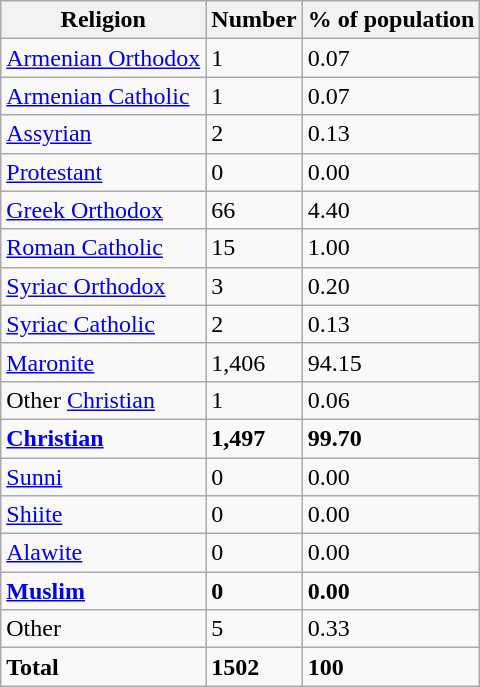<table class="wikitable sortable">
<tr>
<th>Religion</th>
<th>Number</th>
<th>% of population</th>
</tr>
<tr>
<td><a href='#'>Armenian Orthodox</a></td>
<td>1</td>
<td>0.07</td>
</tr>
<tr>
<td><a href='#'>Armenian Catholic</a></td>
<td>1</td>
<td>0.07</td>
</tr>
<tr>
<td><a href='#'>Assyrian</a></td>
<td>2</td>
<td>0.13</td>
</tr>
<tr>
<td><a href='#'>Protestant</a></td>
<td>0</td>
<td>0.00</td>
</tr>
<tr>
<td><a href='#'>Greek Orthodox</a></td>
<td>66</td>
<td>4.40</td>
</tr>
<tr>
<td><a href='#'>Roman Catholic</a></td>
<td>15</td>
<td>1.00</td>
</tr>
<tr>
<td><a href='#'>Syriac Orthodox</a></td>
<td>3</td>
<td>0.20</td>
</tr>
<tr>
<td><a href='#'>Syriac Catholic</a></td>
<td>2</td>
<td>0.13</td>
</tr>
<tr>
<td><a href='#'>Maronite</a></td>
<td>1,406</td>
<td>94.15</td>
</tr>
<tr>
<td>Other <a href='#'>Christian</a></td>
<td>1</td>
<td>0.06</td>
</tr>
<tr>
<td><a href='#'><strong>Christian</strong></a></td>
<td><strong>1,497</strong></td>
<td><strong>99.70</strong></td>
</tr>
<tr>
<td><a href='#'>Sunni</a></td>
<td>0</td>
<td>0.00</td>
</tr>
<tr>
<td><a href='#'>Shiite</a></td>
<td>0</td>
<td>0.00</td>
</tr>
<tr>
<td><a href='#'>Alawite</a></td>
<td>0</td>
<td>0.00</td>
</tr>
<tr>
<td><strong><a href='#'>Muslim</a></strong></td>
<td><strong>0</strong></td>
<td><strong>0.00</strong></td>
</tr>
<tr>
<td>Other</td>
<td>5</td>
<td>0.33</td>
</tr>
<tr>
<td><strong>Total</strong></td>
<td><strong>1502</strong></td>
<td><strong>100</strong></td>
</tr>
</table>
